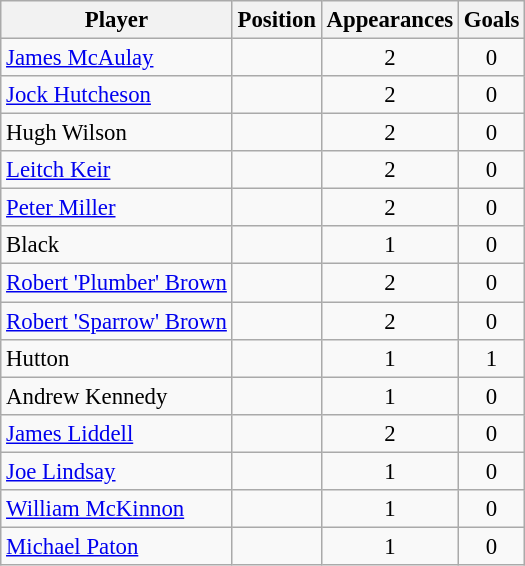<table class="wikitable sortable" style="text-align: center; font-size:95%">
<tr>
<th class="unsortable">Player</th>
<th>Position</th>
<th>Appearances</th>
<th>Goals</th>
</tr>
<tr>
<td align=left> <a href='#'>James McAulay</a></td>
<td></td>
<td>2</td>
<td>0</td>
</tr>
<tr>
<td align=left> <a href='#'>Jock Hutcheson</a></td>
<td></td>
<td>2</td>
<td>0</td>
</tr>
<tr>
<td align=left> Hugh Wilson</td>
<td></td>
<td>2</td>
<td>0</td>
</tr>
<tr>
<td align=left> <a href='#'>Leitch Keir</a></td>
<td></td>
<td>2</td>
<td>0</td>
</tr>
<tr>
<td align=left> <a href='#'>Peter Miller</a></td>
<td></td>
<td>2</td>
<td>0</td>
</tr>
<tr>
<td align=left> Black</td>
<td></td>
<td>1</td>
<td>0</td>
</tr>
<tr>
<td align=left> <a href='#'>Robert 'Plumber' Brown</a></td>
<td></td>
<td>2</td>
<td>0</td>
</tr>
<tr>
<td align=left> <a href='#'>Robert 'Sparrow' Brown</a></td>
<td></td>
<td>2</td>
<td>0</td>
</tr>
<tr>
<td align=left> Hutton</td>
<td></td>
<td>1</td>
<td>1</td>
</tr>
<tr>
<td align=left> Andrew Kennedy</td>
<td></td>
<td>1</td>
<td>0</td>
</tr>
<tr>
<td align=left> <a href='#'>James Liddell</a></td>
<td></td>
<td>2</td>
<td>0</td>
</tr>
<tr>
<td align=left> <a href='#'>Joe Lindsay</a></td>
<td></td>
<td>1</td>
<td>0</td>
</tr>
<tr>
<td align=left> <a href='#'>William McKinnon</a></td>
<td></td>
<td>1</td>
<td>0</td>
</tr>
<tr>
<td align=left> <a href='#'>Michael Paton</a></td>
<td></td>
<td>1</td>
<td>0</td>
</tr>
</table>
